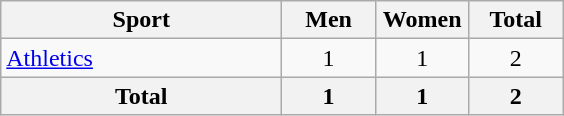<table class="wikitable sortable" style="text-align:center;">
<tr>
<th width=180>Sport</th>
<th width=55>Men</th>
<th width=55>Women</th>
<th width=55>Total</th>
</tr>
<tr>
<td align=left><a href='#'>Athletics</a></td>
<td>1</td>
<td>1</td>
<td>2</td>
</tr>
<tr>
<th>Total</th>
<th>1</th>
<th>1</th>
<th>2</th>
</tr>
</table>
